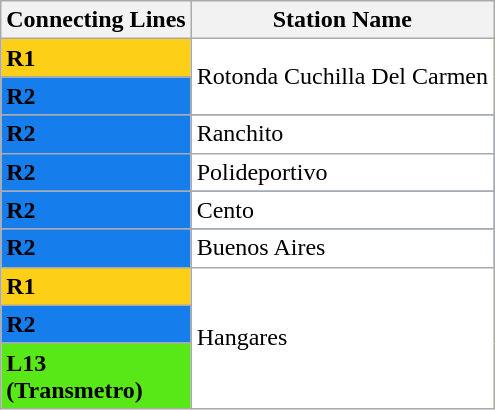<table class="wikitable">
<tr>
<th>Connecting Lines</th>
<th>Station Name</th>
</tr>
<tr style="background-color:#FDD017;">
<td><strong>R1</strong></td>
<td style="background-color:white;" rowspan="2">Rotonda Cuchilla Del Carmen</td>
</tr>
<tr style="background-color:#157DEC;">
<td><strong>R2</strong></td>
</tr>
<tr style="background-color:#157DEC;">
<td><strong>R2</strong></td>
<td style="background-color:white;">Ranchito</td>
</tr>
<tr style="background-color:#157DEC;">
<td><strong>R2</strong></td>
<td style="background-color:white;">Polideportivo</td>
</tr>
<tr style="background-color:#157DEC;">
<td><strong>R2</strong></td>
<td style="background-color:white;">Cento</td>
</tr>
<tr style="background-color:#157DEC;">
<td><strong>R2</strong></td>
<td style="background-color:white;">Buenos Aires</td>
</tr>
<tr style="background-color:#FDD017;">
<td><strong>R1</strong></td>
<td style="background-color:white;" rowspan="3">Hangares</td>
</tr>
<tr style="background-color:#157DEC;">
<td><strong>R2</strong></td>
</tr>
<tr style="background-color:#59E817;">
<td><strong>L13 <br> (Transmetro)</strong></td>
</tr>
</table>
